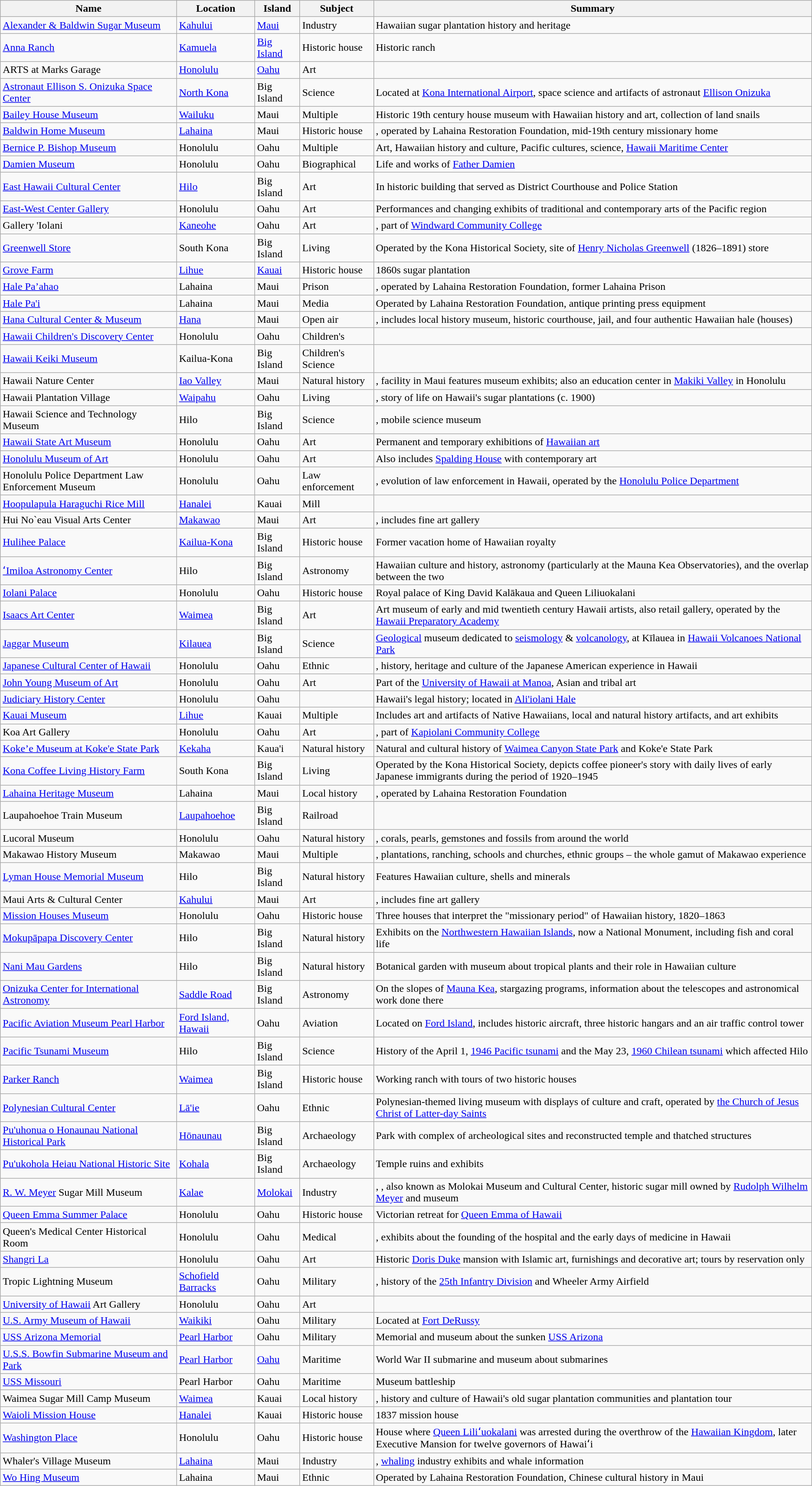<table class="wikitable sortable">
<tr>
<th>Name</th>
<th>Location</th>
<th>Island</th>
<th>Subject</th>
<th>Summary</th>
</tr>
<tr>
<td><a href='#'>Alexander & Baldwin Sugar Museum</a></td>
<td><a href='#'>Kahului</a></td>
<td><a href='#'>Maui</a></td>
<td>Industry</td>
<td>Hawaiian sugar plantation history and heritage</td>
</tr>
<tr>
<td><a href='#'>Anna Ranch</a></td>
<td><a href='#'>Kamuela</a></td>
<td><a href='#'>Big Island</a></td>
<td>Historic house</td>
<td>Historic ranch</td>
</tr>
<tr>
<td>ARTS at Marks Garage</td>
<td><a href='#'>Honolulu</a></td>
<td><a href='#'>Oahu</a></td>
<td>Art</td>
<td></td>
</tr>
<tr>
<td><a href='#'>Astronaut Ellison S. Onizuka Space Center</a></td>
<td><a href='#'>North Kona</a></td>
<td>Big Island</td>
<td>Science</td>
<td>Located at <a href='#'>Kona International Airport</a>, space science and artifacts of astronaut <a href='#'>Ellison Onizuka</a></td>
</tr>
<tr>
<td><a href='#'>Bailey House Museum</a></td>
<td><a href='#'>Wailuku</a></td>
<td>Maui</td>
<td>Multiple</td>
<td>Historic 19th century house museum with Hawaiian history and art, collection of land snails</td>
</tr>
<tr>
<td><a href='#'>Baldwin Home Museum</a></td>
<td><a href='#'>Lahaina</a></td>
<td>Maui</td>
<td>Historic house</td>
<td>, operated by Lahaina Restoration Foundation, mid-19th century missionary home</td>
</tr>
<tr>
<td><a href='#'>Bernice P. Bishop Museum</a></td>
<td>Honolulu</td>
<td>Oahu</td>
<td>Multiple</td>
<td>Art, Hawaiian history and culture, Pacific cultures, science, <a href='#'>Hawaii Maritime Center</a></td>
</tr>
<tr>
<td><a href='#'>Damien Museum</a></td>
<td>Honolulu</td>
<td>Oahu</td>
<td>Biographical</td>
<td>Life and works of <a href='#'>Father Damien</a></td>
</tr>
<tr>
<td><a href='#'>East Hawaii Cultural Center</a></td>
<td><a href='#'>Hilo</a></td>
<td>Big Island</td>
<td>Art</td>
<td>In historic building that served as District Courthouse and Police Station</td>
</tr>
<tr>
<td><a href='#'>East-West Center Gallery</a></td>
<td>Honolulu</td>
<td>Oahu</td>
<td>Art</td>
<td>Performances and changing exhibits of traditional and contemporary arts of the Pacific region</td>
</tr>
<tr>
<td>Gallery 'Iolani</td>
<td><a href='#'>Kaneohe</a></td>
<td>Oahu</td>
<td>Art</td>
<td>, part of <a href='#'>Windward Community College</a></td>
</tr>
<tr>
<td><a href='#'>Greenwell Store</a></td>
<td>South Kona</td>
<td>Big Island</td>
<td>Living</td>
<td>Operated by the Kona Historical Society, site of <a href='#'>Henry Nicholas Greenwell</a> (1826–1891) store</td>
</tr>
<tr>
<td><a href='#'>Grove Farm</a></td>
<td><a href='#'>Lihue</a></td>
<td><a href='#'>Kauai</a></td>
<td>Historic house</td>
<td>1860s sugar plantation</td>
</tr>
<tr>
<td><a href='#'>Hale Pa’ahao</a></td>
<td>Lahaina</td>
<td>Maui</td>
<td>Prison</td>
<td>, operated by Lahaina Restoration Foundation, former Lahaina Prison</td>
</tr>
<tr>
<td><a href='#'>Hale Pa'i</a></td>
<td>Lahaina</td>
<td>Maui</td>
<td>Media</td>
<td>Operated by Lahaina Restoration Foundation, antique printing press equipment</td>
</tr>
<tr>
<td><a href='#'>Hana Cultural Center & Museum</a></td>
<td><a href='#'>Hana</a></td>
<td>Maui</td>
<td>Open air</td>
<td>, includes local history museum, historic courthouse, jail, and four authentic Hawaiian hale (houses)</td>
</tr>
<tr>
<td><a href='#'>Hawaii Children's Discovery Center</a></td>
<td>Honolulu</td>
<td>Oahu</td>
<td>Children's</td>
<td></td>
</tr>
<tr>
<td><a href='#'>Hawaii Keiki Museum</a></td>
<td>Kailua-Kona</td>
<td>Big Island</td>
<td>Children's Science</td>
<td></td>
</tr>
<tr>
<td>Hawaii Nature Center</td>
<td><a href='#'>Iao Valley</a></td>
<td>Maui</td>
<td>Natural history</td>
<td>, facility in Maui features museum exhibits; also an education center in <a href='#'>Makiki Valley</a> in Honolulu</td>
</tr>
<tr>
<td>Hawaii Plantation Village</td>
<td><a href='#'>Waipahu</a></td>
<td>Oahu</td>
<td>Living</td>
<td>, story of life on Hawaii's sugar plantations (c. 1900)</td>
</tr>
<tr>
<td>Hawaii Science and Technology Museum</td>
<td>Hilo</td>
<td>Big Island</td>
<td>Science</td>
<td>, mobile science museum</td>
</tr>
<tr>
<td><a href='#'>Hawaii State Art Museum</a></td>
<td>Honolulu</td>
<td>Oahu</td>
<td>Art</td>
<td>Permanent and temporary exhibitions of <a href='#'>Hawaiian art</a></td>
</tr>
<tr>
<td><a href='#'>Honolulu Museum of Art</a></td>
<td>Honolulu</td>
<td>Oahu</td>
<td>Art</td>
<td>Also includes <a href='#'>Spalding House</a> with contemporary art</td>
</tr>
<tr>
<td>Honolulu Police Department Law Enforcement Museum</td>
<td>Honolulu</td>
<td>Oahu</td>
<td>Law enforcement</td>
<td>, evolution of law enforcement in Hawaii, operated by the <a href='#'>Honolulu Police Department</a></td>
</tr>
<tr>
<td><a href='#'>Hoopulapula Haraguchi Rice Mill</a></td>
<td><a href='#'>Hanalei</a></td>
<td>Kauai</td>
<td>Mill</td>
<td></td>
</tr>
<tr>
<td>Hui No`eau Visual Arts Center</td>
<td><a href='#'>Makawao</a></td>
<td>Maui</td>
<td>Art</td>
<td>, includes fine art gallery</td>
</tr>
<tr>
<td><a href='#'>Hulihee Palace</a></td>
<td><a href='#'>Kailua-Kona</a></td>
<td>Big Island</td>
<td>Historic house</td>
<td>Former vacation home of Hawaiian royalty</td>
</tr>
<tr>
<td><a href='#'>ʻImiloa Astronomy Center</a></td>
<td>Hilo</td>
<td>Big Island</td>
<td>Astronomy</td>
<td>Hawaiian culture and history, astronomy (particularly at the Mauna Kea Observatories), and the overlap between the two</td>
</tr>
<tr>
<td><a href='#'>Iolani Palace</a></td>
<td>Honolulu</td>
<td>Oahu</td>
<td>Historic house</td>
<td>Royal palace of King David Kalākaua and Queen Liliuokalani</td>
</tr>
<tr>
<td><a href='#'>Isaacs Art Center</a></td>
<td><a href='#'>Waimea</a></td>
<td>Big Island</td>
<td>Art</td>
<td>Art museum of early and mid twentieth century Hawaii artists, also retail gallery, operated by the <a href='#'>Hawaii Preparatory Academy</a></td>
</tr>
<tr>
<td><a href='#'>Jaggar Museum</a></td>
<td><a href='#'>Kilauea</a></td>
<td>Big Island</td>
<td>Science</td>
<td><a href='#'>Geological</a> museum dedicated to <a href='#'>seismology</a> & <a href='#'>volcanology</a>, at Kīlauea in <a href='#'>Hawaii Volcanoes National Park</a></td>
</tr>
<tr>
<td><a href='#'>Japanese Cultural Center of Hawaii</a></td>
<td>Honolulu</td>
<td>Oahu</td>
<td>Ethnic</td>
<td>, history, heritage and culture of the Japanese American experience in Hawaii</td>
</tr>
<tr>
<td><a href='#'>John Young Museum of Art</a></td>
<td>Honolulu</td>
<td>Oahu</td>
<td>Art</td>
<td>Part of the <a href='#'>University of Hawaii at Manoa</a>, Asian and tribal art</td>
</tr>
<tr>
<td><a href='#'>Judiciary History Center</a></td>
<td>Honolulu</td>
<td>Oahu</td>
<td></td>
<td>Hawaii's legal history; located in <a href='#'>Ali'iolani Hale</a></td>
</tr>
<tr>
<td><a href='#'>Kauai Museum</a></td>
<td><a href='#'>Lihue</a></td>
<td>Kauai</td>
<td>Multiple</td>
<td>Includes art and artifacts of Native Hawaiians, local and natural history artifacts, and art exhibits</td>
</tr>
<tr>
<td>Koa Art Gallery</td>
<td>Honolulu</td>
<td>Oahu</td>
<td>Art</td>
<td>, part of <a href='#'>Kapiolani Community College</a></td>
</tr>
<tr>
<td><a href='#'>Koke’e Museum at Koke'e State Park</a></td>
<td><a href='#'>Kekaha</a></td>
<td>Kaua'i</td>
<td>Natural history</td>
<td>Natural and cultural history of <a href='#'>Waimea Canyon State Park</a> and Koke'e State Park</td>
</tr>
<tr>
<td><a href='#'>Kona Coffee Living History Farm</a></td>
<td>South Kona</td>
<td>Big Island</td>
<td>Living</td>
<td>Operated by the Kona Historical Society, depicts coffee pioneer's story with daily lives of early Japanese immigrants during the period of 1920–1945</td>
</tr>
<tr>
<td><a href='#'>Lahaina Heritage Museum</a></td>
<td>Lahaina</td>
<td>Maui</td>
<td>Local history</td>
<td>, operated by Lahaina Restoration Foundation</td>
</tr>
<tr>
<td>Laupahoehoe Train Museum</td>
<td><a href='#'>Laupahoehoe</a></td>
<td>Big Island</td>
<td>Railroad</td>
<td></td>
</tr>
<tr>
<td>Lucoral Museum</td>
<td>Honolulu</td>
<td>Oahu</td>
<td>Natural history</td>
<td>, corals, pearls, gemstones and fossils from around the world</td>
</tr>
<tr>
<td>Makawao History Museum</td>
<td>Makawao</td>
<td>Maui</td>
<td>Multiple</td>
<td>, plantations, ranching, schools and churches, ethnic groups – the whole gamut of Makawao experience</td>
</tr>
<tr>
<td><a href='#'>Lyman House Memorial Museum</a></td>
<td>Hilo</td>
<td>Big Island</td>
<td>Natural history</td>
<td>Features Hawaiian culture, shells and minerals</td>
</tr>
<tr>
<td>Maui Arts & Cultural Center</td>
<td><a href='#'>Kahului</a></td>
<td>Maui</td>
<td>Art</td>
<td>, includes fine art gallery</td>
</tr>
<tr>
<td><a href='#'>Mission Houses Museum</a></td>
<td>Honolulu</td>
<td>Oahu</td>
<td>Historic house</td>
<td>Three houses that interpret the "missionary period" of Hawaiian history, 1820–1863</td>
</tr>
<tr>
<td><a href='#'>Mokupāpapa Discovery Center</a></td>
<td>Hilo</td>
<td>Big Island</td>
<td>Natural history</td>
<td>Exhibits on the <a href='#'>Northwestern Hawaiian Islands</a>, now a National Monument, including fish and coral life</td>
</tr>
<tr>
<td><a href='#'>Nani Mau Gardens</a></td>
<td>Hilo</td>
<td>Big Island</td>
<td>Natural history</td>
<td>Botanical garden with museum about tropical plants and their role in Hawaiian culture</td>
</tr>
<tr>
<td><a href='#'>Onizuka Center for International Astronomy</a></td>
<td><a href='#'>Saddle Road</a></td>
<td>Big Island</td>
<td>Astronomy</td>
<td>On the slopes of <a href='#'>Mauna Kea</a>, stargazing programs, information about the telescopes and astronomical work done there</td>
</tr>
<tr>
<td><a href='#'>Pacific Aviation Museum Pearl Harbor</a></td>
<td><a href='#'>Ford Island, Hawaii</a></td>
<td>Oahu</td>
<td>Aviation</td>
<td>Located on <a href='#'>Ford Island</a>, includes historic aircraft, three historic hangars and an air traffic control tower</td>
</tr>
<tr>
<td><a href='#'>Pacific Tsunami Museum</a></td>
<td>Hilo</td>
<td>Big Island</td>
<td>Science</td>
<td>History of the April 1, <a href='#'>1946 Pacific tsunami</a> and the May 23, <a href='#'>1960 Chilean tsunami</a> which affected Hilo</td>
</tr>
<tr>
<td><a href='#'>Parker Ranch</a></td>
<td><a href='#'>Waimea</a></td>
<td>Big Island</td>
<td>Historic house</td>
<td>Working ranch with tours of two historic houses</td>
</tr>
<tr>
<td><a href='#'>Polynesian Cultural Center</a></td>
<td><a href='#'>Lā'ie</a></td>
<td>Oahu</td>
<td>Ethnic</td>
<td>Polynesian-themed living museum with displays of culture and craft, operated by <a href='#'>the Church of Jesus Christ of Latter-day Saints</a></td>
</tr>
<tr>
<td><a href='#'>Pu'uhonua o Honaunau National Historical Park</a></td>
<td><a href='#'>Hōnaunau</a></td>
<td>Big Island</td>
<td>Archaeology</td>
<td>Park with complex of archeological sites and reconstructed temple and thatched structures</td>
</tr>
<tr>
<td><a href='#'>Pu'ukohola Heiau National Historic Site</a></td>
<td><a href='#'>Kohala</a></td>
<td>Big Island</td>
<td>Archaeology</td>
<td>Temple ruins and exhibits</td>
</tr>
<tr>
<td><a href='#'>R. W. Meyer</a> Sugar Mill Museum</td>
<td><a href='#'>Kalae</a></td>
<td><a href='#'>Molokai</a></td>
<td>Industry</td>
<td>, , also known as Molokai Museum and Cultural Center, historic sugar mill owned by <a href='#'>Rudolph Wilhelm Meyer</a> and museum</td>
</tr>
<tr>
<td><a href='#'>Queen Emma Summer Palace</a></td>
<td>Honolulu</td>
<td>Oahu</td>
<td>Historic house</td>
<td>Victorian retreat for <a href='#'>Queen Emma of Hawaii</a></td>
</tr>
<tr>
<td>Queen's Medical Center Historical Room</td>
<td>Honolulu</td>
<td>Oahu</td>
<td>Medical</td>
<td>, exhibits about the founding of the hospital and the early days of medicine in Hawaii</td>
</tr>
<tr>
<td><a href='#'>Shangri La</a></td>
<td>Honolulu</td>
<td>Oahu</td>
<td>Art</td>
<td>Historic <a href='#'>Doris Duke</a> mansion with Islamic art, furnishings and decorative art; tours by reservation only</td>
</tr>
<tr>
<td>Tropic Lightning Museum</td>
<td><a href='#'>Schofield Barracks</a></td>
<td>Oahu</td>
<td>Military</td>
<td>, history of the <a href='#'>25th Infantry Division</a> and Wheeler Army Airfield</td>
</tr>
<tr>
<td><a href='#'>University of Hawaii</a> Art Gallery</td>
<td>Honolulu</td>
<td>Oahu</td>
<td>Art</td>
<td></td>
</tr>
<tr>
<td><a href='#'>U.S. Army Museum of Hawaii</a></td>
<td><a href='#'>Waikiki</a></td>
<td>Oahu</td>
<td>Military</td>
<td>Located at <a href='#'>Fort DeRussy</a></td>
</tr>
<tr>
<td><a href='#'>USS Arizona Memorial</a></td>
<td><a href='#'>Pearl Harbor</a></td>
<td>Oahu</td>
<td>Military</td>
<td>Memorial and museum about the sunken <a href='#'>USS Arizona</a></td>
</tr>
<tr>
<td><a href='#'>U.S.S. Bowfin Submarine Museum and Park</a></td>
<td><a href='#'>Pearl Harbor</a></td>
<td><a href='#'>Oahu</a></td>
<td>Maritime</td>
<td>World War II submarine and museum about submarines</td>
</tr>
<tr>
<td><a href='#'>USS Missouri</a></td>
<td>Pearl Harbor</td>
<td>Oahu</td>
<td>Maritime</td>
<td>Museum battleship</td>
</tr>
<tr>
<td>Waimea Sugar Mill Camp Museum</td>
<td><a href='#'>Waimea</a></td>
<td>Kauai</td>
<td>Local history</td>
<td>, history and culture of Hawaii's old sugar plantation communities and plantation tour</td>
</tr>
<tr>
<td><a href='#'>Waioli Mission House</a></td>
<td><a href='#'>Hanalei</a></td>
<td>Kauai</td>
<td>Historic house</td>
<td>1837 mission house</td>
</tr>
<tr>
<td><a href='#'>Washington Place</a></td>
<td>Honolulu</td>
<td>Oahu</td>
<td>Historic house</td>
<td>House where <a href='#'>Queen Liliʻuokalani</a> was arrested during the overthrow of the <a href='#'>Hawaiian Kingdom</a>, later Executive Mansion for twelve governors of Hawaiʻi</td>
</tr>
<tr>
<td>Whaler's Village Museum</td>
<td><a href='#'>Lahaina</a></td>
<td>Maui</td>
<td>Industry</td>
<td>, <a href='#'>whaling</a> industry exhibits and whale information</td>
</tr>
<tr>
<td><a href='#'>Wo Hing Museum</a></td>
<td>Lahaina</td>
<td>Maui</td>
<td>Ethnic</td>
<td>Operated by Lahaina Restoration Foundation, Chinese cultural history in Maui</td>
</tr>
</table>
